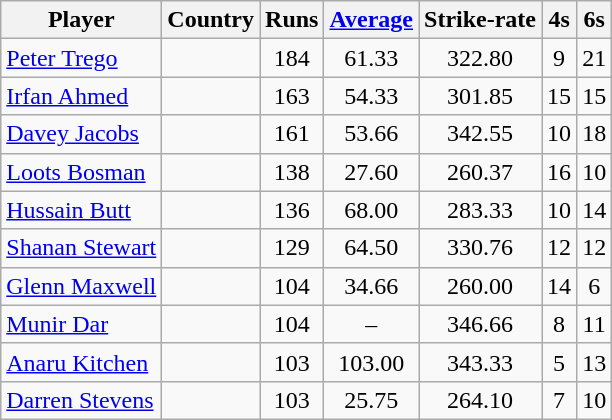<table class="wikitable sortable" style="text-align:center;">
<tr>
<th>Player</th>
<th>Country</th>
<th>Runs</th>
<th><a href='#'>Average</a></th>
<th>Strike-rate</th>
<th>4s</th>
<th>6s</th>
</tr>
<tr>
<td style="text-align:left;"><a href='#'>Peter Trego</a></td>
<td style="text-align:left;"></td>
<td>184</td>
<td>61.33</td>
<td>322.80</td>
<td>9</td>
<td>21</td>
</tr>
<tr>
<td style="text-align:left;"><a href='#'>Irfan Ahmed</a></td>
<td style="text-align:left;"></td>
<td>163</td>
<td>54.33</td>
<td>301.85</td>
<td>15</td>
<td>15</td>
</tr>
<tr>
<td style="text-align:left;"><a href='#'>Davey Jacobs</a></td>
<td style="text-align:left;"></td>
<td>161</td>
<td>53.66</td>
<td>342.55</td>
<td>10</td>
<td>18</td>
</tr>
<tr>
<td style="text-align:left;"><a href='#'>Loots Bosman</a></td>
<td style="text-align:left;"></td>
<td>138</td>
<td>27.60</td>
<td>260.37</td>
<td>16</td>
<td>10</td>
</tr>
<tr>
<td style="text-align:left;"><a href='#'>Hussain Butt</a></td>
<td style="text-align:left;"></td>
<td>136</td>
<td>68.00</td>
<td>283.33</td>
<td>10</td>
<td>14</td>
</tr>
<tr>
<td style="text-align:left;"><a href='#'>Shanan Stewart</a></td>
<td style="text-align:left;"></td>
<td>129</td>
<td>64.50</td>
<td>330.76</td>
<td>12</td>
<td>12</td>
</tr>
<tr>
<td style="text-align:left;"><a href='#'>Glenn Maxwell</a></td>
<td style="text-align:left;"></td>
<td>104</td>
<td>34.66</td>
<td>260.00</td>
<td>14</td>
<td>6</td>
</tr>
<tr>
<td style="text-align:left;"><a href='#'>Munir Dar</a></td>
<td style="text-align:left;"></td>
<td>104</td>
<td>–</td>
<td>346.66</td>
<td>8</td>
<td>11</td>
</tr>
<tr>
<td style="text-align:left;"><a href='#'>Anaru Kitchen</a></td>
<td style="text-align:left;"></td>
<td>103</td>
<td>103.00</td>
<td>343.33</td>
<td>5</td>
<td>13</td>
</tr>
<tr>
<td style="text-align:left;"><a href='#'>Darren Stevens</a></td>
<td style="text-align:left;"></td>
<td>103</td>
<td>25.75</td>
<td>264.10</td>
<td>7</td>
<td>10</td>
</tr>
</table>
